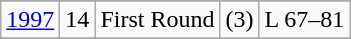<table class="wikitable" style="text-align:center">
<tr>
</tr>
<tr>
<td rowspan=1><a href='#'>1997</a></td>
<td>14</td>
<td>First Round</td>
<td>(3) </td>
<td>L 67–81</td>
</tr>
<tr>
</tr>
</table>
